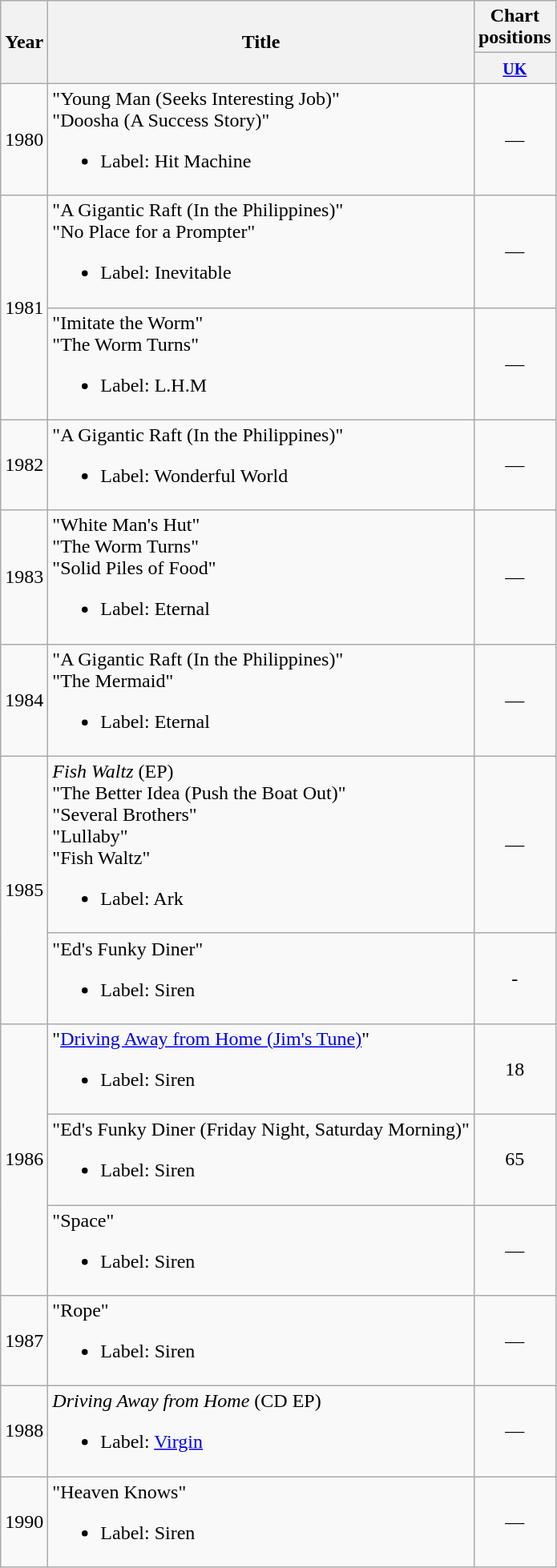<table class="wikitable" style=text-align:center;>
<tr>
<th rowspan="2">Year</th>
<th rowspan="2">Title</th>
<th>Chart positions</th>
</tr>
<tr>
<th width="30"><small><a href='#'>UK</a></small><br></th>
</tr>
<tr>
<td>1980</td>
<td align="left">"Young Man (Seeks Interesting Job)"<br>"Doosha (A Success Story)"<ul><li>Label: Hit Machine</li></ul></td>
<td style="text-align:center;">—</td>
</tr>
<tr>
<td rowspan="2">1981</td>
<td align="left">"A Gigantic Raft (In the Philippines)"<br>"No Place for a Prompter"<ul><li>Label: Inevitable</li></ul></td>
<td style="text-align:center;">—</td>
</tr>
<tr>
<td align="left">"Imitate the Worm"<br>"The Worm Turns"<ul><li>Label: L.H.M</li></ul></td>
<td style="text-align:center;">—</td>
</tr>
<tr>
<td>1982</td>
<td align="left">"A Gigantic Raft (In the Philippines)"<br><ul><li>Label: Wonderful World</li></ul></td>
<td style="text-align:center;">—</td>
</tr>
<tr>
<td>1983</td>
<td align="left">"White Man's Hut"<br>"The Worm Turns"<br>"Solid Piles of Food"<ul><li>Label: Eternal</li></ul></td>
<td style="text-align:center;">—</td>
</tr>
<tr>
<td>1984</td>
<td align="left">"A Gigantic Raft (In the Philippines)"<br>"The Mermaid"<ul><li>Label: Eternal</li></ul></td>
<td style="text-align:center;">—</td>
</tr>
<tr>
<td rowspan="2">1985</td>
<td align="left"><em>Fish Waltz</em> (EP)<br>"The Better Idea (Push the Boat Out)"<br>"Several Brothers"<br>"Lullaby"<br>"Fish Waltz"<ul><li>Label: Ark</li></ul></td>
<td style="text-align:center;">—</td>
</tr>
<tr>
<td align="left">"Ed's Funky Diner"<br><ul><li>Label: Siren</li></ul></td>
<td style="text-align:center;">-</td>
</tr>
<tr>
<td rowspan="3">1986</td>
<td align="left">"<a href='#'>Driving Away from Home (Jim's Tune)</a>"<br><ul><li>Label: Siren</li></ul></td>
<td style="text-align:center;">18</td>
</tr>
<tr>
<td align="left">"Ed's Funky Diner (Friday Night, Saturday Morning)"<br><ul><li>Label: Siren</li></ul></td>
<td style="text-align:center;">65</td>
</tr>
<tr>
<td align="left">"Space"<br><ul><li>Label: Siren</li></ul></td>
<td style="text-align:center;">—</td>
</tr>
<tr>
<td>1987</td>
<td align="left">"Rope"<br><ul><li>Label: Siren</li></ul></td>
<td style="text-align:center;">—</td>
</tr>
<tr>
<td>1988</td>
<td align="left"><em>Driving Away from Home</em> (CD EP)<br><ul><li>Label: <a href='#'>Virgin</a></li></ul></td>
<td style="text-align:center;">—</td>
</tr>
<tr>
<td>1990</td>
<td align="left">"Heaven Knows"<br><ul><li>Label: Siren</li></ul></td>
<td style="text-align:center;">—</td>
</tr>
</table>
